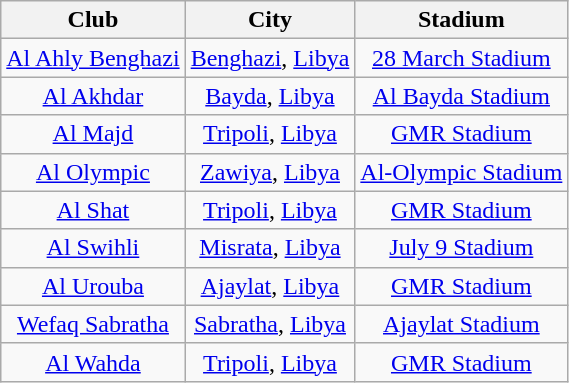<table class="wikitable" style="text-align: center;">
<tr>
<th>Club</th>
<th>City</th>
<th>Stadium</th>
</tr>
<tr>
<td><a href='#'>Al Ahly Benghazi</a></td>
<td><a href='#'>Benghazi</a>, <a href='#'>Libya</a></td>
<td><a href='#'>28 March Stadium</a></td>
</tr>
<tr>
<td><a href='#'>Al Akhdar</a></td>
<td><a href='#'>Bayda</a>, <a href='#'>Libya</a></td>
<td><a href='#'>Al Bayda Stadium</a></td>
</tr>
<tr>
<td><a href='#'>Al Majd</a></td>
<td><a href='#'>Tripoli</a>, <a href='#'>Libya</a></td>
<td><a href='#'>GMR Stadium</a></td>
</tr>
<tr>
<td><a href='#'>Al Olympic</a></td>
<td><a href='#'>Zawiya</a>, <a href='#'>Libya</a></td>
<td><a href='#'>Al-Olympic Stadium</a></td>
</tr>
<tr>
<td><a href='#'>Al Shat</a></td>
<td><a href='#'>Tripoli</a>, <a href='#'>Libya</a></td>
<td><a href='#'>GMR Stadium</a></td>
</tr>
<tr>
<td><a href='#'>Al Swihli</a></td>
<td><a href='#'>Misrata</a>, <a href='#'>Libya</a></td>
<td><a href='#'>July 9 Stadium</a></td>
</tr>
<tr>
<td><a href='#'>Al Urouba</a></td>
<td><a href='#'>Ajaylat</a>, <a href='#'>Libya</a></td>
<td><a href='#'>GMR Stadium</a></td>
</tr>
<tr>
<td><a href='#'>Wefaq Sabratha</a></td>
<td><a href='#'>Sabratha</a>, <a href='#'>Libya</a></td>
<td><a href='#'>Ajaylat Stadium</a></td>
</tr>
<tr>
<td><a href='#'>Al Wahda</a></td>
<td><a href='#'>Tripoli</a>, <a href='#'>Libya</a></td>
<td><a href='#'>GMR Stadium</a></td>
</tr>
</table>
